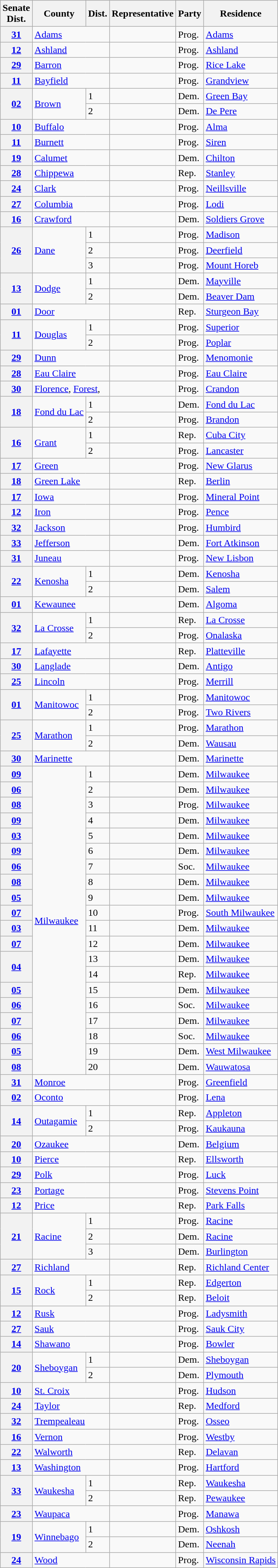<table class="wikitable sortable">
<tr>
<th>Senate<br>Dist.</th>
<th>County</th>
<th>Dist.</th>
<th>Representative</th>
<th>Party</th>
<th>Residence</th>
</tr>
<tr>
<th><a href='#'>31</a></th>
<td text-align="left" colspan="2"><a href='#'>Adams</a> </td>
<td></td>
<td>Prog.</td>
<td><a href='#'>Adams</a></td>
</tr>
<tr>
<th><a href='#'>12</a></th>
<td text-align="left" colspan="2"><a href='#'>Ashland</a></td>
<td></td>
<td>Prog.</td>
<td><a href='#'>Ashland</a></td>
</tr>
<tr>
<th><a href='#'>29</a></th>
<td text-align="left" colspan="2"><a href='#'>Barron</a></td>
<td></td>
<td>Prog.</td>
<td><a href='#'>Rice Lake</a></td>
</tr>
<tr>
<th><a href='#'>11</a></th>
<td text-align="left" colspan="2"><a href='#'>Bayfield</a></td>
<td></td>
<td>Prog.</td>
<td><a href='#'>Grandview</a></td>
</tr>
<tr>
<th rowspan="2"><a href='#'>02</a></th>
<td text-align="left" rowspan="2"><a href='#'>Brown</a></td>
<td>1</td>
<td></td>
<td>Dem.</td>
<td><a href='#'>Green Bay</a></td>
</tr>
<tr>
<td>2</td>
<td></td>
<td>Dem.</td>
<td><a href='#'>De Pere</a></td>
</tr>
<tr>
<th><a href='#'>10</a></th>
<td text-align="left" colspan="2"><a href='#'>Buffalo</a> </td>
<td></td>
<td>Prog.</td>
<td><a href='#'>Alma</a></td>
</tr>
<tr>
<th><a href='#'>11</a></th>
<td text-align="left" colspan="2"><a href='#'>Burnett</a> </td>
<td></td>
<td>Prog.</td>
<td><a href='#'>Siren</a></td>
</tr>
<tr>
<th><a href='#'>19</a></th>
<td text-align="left" colspan="2"><a href='#'>Calumet</a></td>
<td></td>
<td>Dem.</td>
<td><a href='#'>Chilton</a></td>
</tr>
<tr>
<th><a href='#'>28</a></th>
<td text-align="left" colspan="2"><a href='#'>Chippewa</a></td>
<td></td>
<td>Rep.</td>
<td><a href='#'>Stanley</a></td>
</tr>
<tr>
<th><a href='#'>24</a></th>
<td text-align="left" colspan="2"><a href='#'>Clark</a></td>
<td></td>
<td>Prog.</td>
<td><a href='#'>Neillsville</a></td>
</tr>
<tr>
<th><a href='#'>27</a></th>
<td text-align="left" colspan="2"><a href='#'>Columbia</a></td>
<td></td>
<td>Prog.</td>
<td><a href='#'>Lodi</a></td>
</tr>
<tr>
<th><a href='#'>16</a></th>
<td text-align="left" colspan="2"><a href='#'>Crawford</a></td>
<td></td>
<td>Dem.</td>
<td><a href='#'>Soldiers Grove</a></td>
</tr>
<tr>
<th rowspan="3"><a href='#'>26</a></th>
<td text-align="left" rowspan="3"><a href='#'>Dane</a></td>
<td>1</td>
<td></td>
<td>Prog.</td>
<td><a href='#'>Madison</a></td>
</tr>
<tr>
<td>2</td>
<td></td>
<td>Prog.</td>
<td><a href='#'>Deerfield</a></td>
</tr>
<tr>
<td>3</td>
<td></td>
<td>Prog.</td>
<td><a href='#'>Mount Horeb</a></td>
</tr>
<tr>
<th rowspan="2"><a href='#'>13</a></th>
<td text-align="left" rowspan="2"><a href='#'>Dodge</a></td>
<td>1</td>
<td></td>
<td>Dem.</td>
<td><a href='#'>Mayville</a></td>
</tr>
<tr>
<td>2</td>
<td></td>
<td>Dem.</td>
<td><a href='#'>Beaver Dam</a></td>
</tr>
<tr>
<th><a href='#'>01</a></th>
<td text-align="left" colspan="2"><a href='#'>Door</a></td>
<td></td>
<td>Rep.</td>
<td><a href='#'>Sturgeon Bay</a></td>
</tr>
<tr>
<th rowspan="2"><a href='#'>11</a></th>
<td text-align="left" rowspan="2"><a href='#'>Douglas</a></td>
<td>1</td>
<td></td>
<td>Prog.</td>
<td><a href='#'>Superior</a></td>
</tr>
<tr>
<td>2</td>
<td></td>
<td>Prog.</td>
<td><a href='#'>Poplar</a></td>
</tr>
<tr>
<th><a href='#'>29</a></th>
<td text-align="left" colspan="2"><a href='#'>Dunn</a></td>
<td></td>
<td>Prog.</td>
<td><a href='#'>Menomonie</a></td>
</tr>
<tr>
<th><a href='#'>28</a></th>
<td text-align="left" colspan="2"><a href='#'>Eau Claire</a></td>
<td></td>
<td>Prog.</td>
<td><a href='#'>Eau Claire</a></td>
</tr>
<tr>
<th><a href='#'>30</a></th>
<td text-align="left" colspan="2"><a href='#'>Florence</a>, <a href='#'>Forest</a>, </td>
<td></td>
<td>Prog.</td>
<td><a href='#'>Crandon</a></td>
</tr>
<tr>
<th rowspan="2"><a href='#'>18</a></th>
<td text-align="left" rowspan="2"><a href='#'>Fond du Lac</a></td>
<td>1</td>
<td></td>
<td>Dem.</td>
<td><a href='#'>Fond du Lac</a></td>
</tr>
<tr>
<td>2</td>
<td></td>
<td>Prog.</td>
<td><a href='#'>Brandon</a></td>
</tr>
<tr>
<th rowspan="2"><a href='#'>16</a></th>
<td text-align="left" rowspan="2"><a href='#'>Grant</a></td>
<td>1</td>
<td></td>
<td>Rep.</td>
<td><a href='#'>Cuba City</a></td>
</tr>
<tr>
<td>2</td>
<td></td>
<td>Prog.</td>
<td><a href='#'>Lancaster</a></td>
</tr>
<tr>
<th><a href='#'>17</a></th>
<td text-align="left" colspan="2"><a href='#'>Green</a></td>
<td></td>
<td>Prog.</td>
<td><a href='#'>New Glarus</a></td>
</tr>
<tr>
<th><a href='#'>18</a></th>
<td text-align="left" colspan="2"><a href='#'>Green Lake</a> </td>
<td></td>
<td>Rep.</td>
<td><a href='#'>Berlin</a></td>
</tr>
<tr>
<th><a href='#'>17</a></th>
<td text-align="left" colspan="2"><a href='#'>Iowa</a></td>
<td></td>
<td>Prog.</td>
<td><a href='#'>Mineral Point</a></td>
</tr>
<tr>
<th><a href='#'>12</a></th>
<td text-align="left" colspan="2"><a href='#'>Iron</a> </td>
<td></td>
<td>Prog.</td>
<td><a href='#'>Pence</a></td>
</tr>
<tr>
<th><a href='#'>32</a></th>
<td text-align="left" colspan="2"><a href='#'>Jackson</a></td>
<td></td>
<td>Prog.</td>
<td><a href='#'>Humbird</a></td>
</tr>
<tr>
<th><a href='#'>33</a></th>
<td text-align="left" colspan="2"><a href='#'>Jefferson</a></td>
<td></td>
<td>Dem.</td>
<td><a href='#'>Fort Atkinson</a></td>
</tr>
<tr>
<th><a href='#'>31</a></th>
<td text-align="left" colspan="2"><a href='#'>Juneau</a></td>
<td></td>
<td>Prog.</td>
<td><a href='#'>New Lisbon</a></td>
</tr>
<tr>
<th rowspan="2"><a href='#'>22</a></th>
<td text-align="left" rowspan="2"><a href='#'>Kenosha</a></td>
<td>1</td>
<td></td>
<td>Dem.</td>
<td><a href='#'>Kenosha</a></td>
</tr>
<tr>
<td>2</td>
<td></td>
<td>Dem.</td>
<td><a href='#'>Salem</a></td>
</tr>
<tr>
<th><a href='#'>01</a></th>
<td text-align="left" colspan="2"><a href='#'>Kewaunee</a></td>
<td></td>
<td>Dem.</td>
<td><a href='#'>Algoma</a></td>
</tr>
<tr>
<th rowspan="2"><a href='#'>32</a></th>
<td text-align="left" rowspan="2"><a href='#'>La Crosse</a></td>
<td>1</td>
<td></td>
<td>Rep.</td>
<td><a href='#'>La Crosse</a></td>
</tr>
<tr>
<td>2</td>
<td></td>
<td>Prog.</td>
<td><a href='#'>Onalaska</a></td>
</tr>
<tr>
<th><a href='#'>17</a></th>
<td text-align="left" colspan="2"><a href='#'>Lafayette</a></td>
<td></td>
<td>Rep.</td>
<td><a href='#'>Platteville</a></td>
</tr>
<tr>
<th><a href='#'>30</a></th>
<td text-align="left" colspan="2"><a href='#'>Langlade</a></td>
<td></td>
<td>Dem.</td>
<td><a href='#'>Antigo</a></td>
</tr>
<tr>
<th><a href='#'>25</a></th>
<td text-align="left" colspan="2"><a href='#'>Lincoln</a></td>
<td></td>
<td>Prog.</td>
<td><a href='#'>Merrill</a></td>
</tr>
<tr>
<th rowspan="2"><a href='#'>01</a></th>
<td rowspan="2" text-align="left"><a href='#'>Manitowoc</a></td>
<td>1</td>
<td></td>
<td>Prog.</td>
<td><a href='#'>Manitowoc</a></td>
</tr>
<tr>
<td>2</td>
<td></td>
<td>Prog.</td>
<td><a href='#'>Two Rivers</a></td>
</tr>
<tr>
<th rowspan="2"><a href='#'>25</a></th>
<td text-align="left" rowspan="2"><a href='#'>Marathon</a></td>
<td>1</td>
<td></td>
<td>Prog.</td>
<td><a href='#'>Marathon</a></td>
</tr>
<tr>
<td>2</td>
<td></td>
<td>Dem.</td>
<td><a href='#'>Wausau</a></td>
</tr>
<tr>
<th><a href='#'>30</a></th>
<td text-align="left" colspan="2"><a href='#'>Marinette</a></td>
<td></td>
<td>Dem.</td>
<td><a href='#'>Marinette</a></td>
</tr>
<tr>
<th><a href='#'>09</a></th>
<td text-align="left" rowspan="20"><a href='#'>Milwaukee</a></td>
<td>1</td>
<td></td>
<td>Dem.</td>
<td><a href='#'>Milwaukee</a></td>
</tr>
<tr>
<th><a href='#'>06</a></th>
<td>2</td>
<td></td>
<td>Dem.</td>
<td><a href='#'>Milwaukee</a></td>
</tr>
<tr>
<th><a href='#'>08</a></th>
<td>3</td>
<td></td>
<td>Prog.</td>
<td><a href='#'>Milwaukee</a></td>
</tr>
<tr>
<th><a href='#'>09</a></th>
<td>4</td>
<td></td>
<td>Dem.</td>
<td><a href='#'>Milwaukee</a></td>
</tr>
<tr>
<th><a href='#'>03</a></th>
<td>5</td>
<td></td>
<td>Dem.</td>
<td><a href='#'>Milwaukee</a></td>
</tr>
<tr>
<th><a href='#'>09</a></th>
<td>6</td>
<td></td>
<td>Dem.</td>
<td><a href='#'>Milwaukee</a></td>
</tr>
<tr>
<th><a href='#'>06</a></th>
<td>7</td>
<td></td>
<td>Soc.</td>
<td><a href='#'>Milwaukee</a></td>
</tr>
<tr>
<th><a href='#'>08</a></th>
<td>8</td>
<td></td>
<td>Dem.</td>
<td><a href='#'>Milwaukee</a></td>
</tr>
<tr>
<th><a href='#'>05</a></th>
<td>9</td>
<td></td>
<td>Dem.</td>
<td><a href='#'>Milwaukee</a></td>
</tr>
<tr>
<th><a href='#'>07</a></th>
<td>10</td>
<td></td>
<td>Prog.</td>
<td><a href='#'>South Milwaukee</a></td>
</tr>
<tr>
<th><a href='#'>03</a></th>
<td>11</td>
<td></td>
<td>Dem.</td>
<td><a href='#'>Milwaukee</a></td>
</tr>
<tr>
<th><a href='#'>07</a></th>
<td>12</td>
<td></td>
<td>Dem.</td>
<td><a href='#'>Milwaukee</a></td>
</tr>
<tr>
<th rowspan="2"><a href='#'>04</a></th>
<td>13</td>
<td></td>
<td>Dem.</td>
<td><a href='#'>Milwaukee</a></td>
</tr>
<tr>
<td>14</td>
<td></td>
<td>Rep.</td>
<td><a href='#'>Milwaukee</a></td>
</tr>
<tr>
<th><a href='#'>05</a></th>
<td>15</td>
<td></td>
<td>Dem.</td>
<td><a href='#'>Milwaukee</a></td>
</tr>
<tr>
<th><a href='#'>06</a></th>
<td>16</td>
<td></td>
<td>Soc.</td>
<td><a href='#'>Milwaukee</a></td>
</tr>
<tr>
<th><a href='#'>07</a></th>
<td>17</td>
<td></td>
<td>Dem.</td>
<td><a href='#'>Milwaukee</a></td>
</tr>
<tr>
<th><a href='#'>06</a></th>
<td>18</td>
<td></td>
<td>Soc.</td>
<td><a href='#'>Milwaukee</a></td>
</tr>
<tr>
<th><a href='#'>05</a></th>
<td>19</td>
<td></td>
<td>Dem.</td>
<td><a href='#'>West Milwaukee</a></td>
</tr>
<tr>
<th><a href='#'>08</a></th>
<td>20</td>
<td></td>
<td>Dem.</td>
<td><a href='#'>Wauwatosa</a></td>
</tr>
<tr>
<th><a href='#'>31</a></th>
<td text-align="left" colspan="2"><a href='#'>Monroe</a></td>
<td></td>
<td>Prog.</td>
<td><a href='#'>Greenfield</a></td>
</tr>
<tr>
<th><a href='#'>02</a></th>
<td text-align="left" colspan="2"><a href='#'>Oconto</a></td>
<td></td>
<td>Prog.</td>
<td><a href='#'>Lena</a></td>
</tr>
<tr>
<th rowspan="2"><a href='#'>14</a></th>
<td text-align="left" rowspan="2"><a href='#'>Outagamie</a></td>
<td>1</td>
<td></td>
<td>Rep.</td>
<td><a href='#'>Appleton</a></td>
</tr>
<tr>
<td>2</td>
<td></td>
<td>Prog.</td>
<td><a href='#'>Kaukauna</a></td>
</tr>
<tr>
<th><a href='#'>20</a></th>
<td text-align="left" colspan="2"><a href='#'>Ozaukee</a></td>
<td></td>
<td>Dem.</td>
<td><a href='#'>Belgium</a></td>
</tr>
<tr>
<th><a href='#'>10</a></th>
<td text-align="left" colspan="2"><a href='#'>Pierce</a></td>
<td></td>
<td>Rep.</td>
<td><a href='#'>Ellsworth</a></td>
</tr>
<tr>
<th><a href='#'>29</a></th>
<td text-align="left" colspan="2"><a href='#'>Polk</a></td>
<td></td>
<td>Prog.</td>
<td><a href='#'>Luck</a></td>
</tr>
<tr>
<th><a href='#'>23</a></th>
<td text-align="left" colspan="2"><a href='#'>Portage</a></td>
<td></td>
<td>Prog.</td>
<td><a href='#'>Stevens Point</a></td>
</tr>
<tr>
<th><a href='#'>12</a></th>
<td text-align="left" colspan="2"><a href='#'>Price</a></td>
<td></td>
<td>Rep.</td>
<td><a href='#'>Park Falls</a></td>
</tr>
<tr>
<th rowspan="3"><a href='#'>21</a></th>
<td text-align="left" rowspan="3"><a href='#'>Racine</a></td>
<td>1</td>
<td></td>
<td>Prog.</td>
<td><a href='#'>Racine</a></td>
</tr>
<tr>
<td>2</td>
<td></td>
<td>Dem.</td>
<td><a href='#'>Racine</a></td>
</tr>
<tr>
<td>3</td>
<td></td>
<td>Dem.</td>
<td><a href='#'>Burlington</a></td>
</tr>
<tr>
<th><a href='#'>27</a></th>
<td text-align="left" colspan="2"><a href='#'>Richland</a></td>
<td></td>
<td>Rep.</td>
<td><a href='#'>Richland Center</a></td>
</tr>
<tr>
<th rowspan="2"><a href='#'>15</a></th>
<td text-align="left" rowspan="2"><a href='#'>Rock</a></td>
<td>1</td>
<td></td>
<td>Rep.</td>
<td><a href='#'>Edgerton</a></td>
</tr>
<tr>
<td>2</td>
<td></td>
<td>Rep.</td>
<td><a href='#'>Beloit</a></td>
</tr>
<tr>
<th><a href='#'>12</a></th>
<td text-align="left" colspan="2"><a href='#'>Rusk</a> </td>
<td></td>
<td>Prog.</td>
<td><a href='#'>Ladysmith</a></td>
</tr>
<tr>
<th><a href='#'>27</a></th>
<td text-align="left" colspan="2"><a href='#'>Sauk</a></td>
<td></td>
<td>Prog.</td>
<td><a href='#'>Sauk City</a></td>
</tr>
<tr>
<th><a href='#'>14</a></th>
<td text-align="left" colspan="2"><a href='#'>Shawano</a></td>
<td></td>
<td>Prog.</td>
<td><a href='#'>Bowler</a></td>
</tr>
<tr>
<th rowspan="2"><a href='#'>20</a></th>
<td text-align="left" rowspan="2"><a href='#'>Sheboygan</a></td>
<td>1</td>
<td></td>
<td>Dem.</td>
<td><a href='#'>Sheboygan</a></td>
</tr>
<tr>
<td>2</td>
<td></td>
<td>Dem.</td>
<td><a href='#'>Plymouth</a></td>
</tr>
<tr>
<th><a href='#'>10</a></th>
<td text-align="left" colspan="2"><a href='#'>St. Croix</a></td>
<td></td>
<td>Prog.</td>
<td><a href='#'>Hudson</a></td>
</tr>
<tr>
<th><a href='#'>24</a></th>
<td text-align="left" colspan="2"><a href='#'>Taylor</a></td>
<td></td>
<td>Rep.</td>
<td><a href='#'>Medford</a></td>
</tr>
<tr>
<th><a href='#'>32</a></th>
<td text-align="left" colspan="2"><a href='#'>Trempealeau</a></td>
<td></td>
<td>Prog.</td>
<td><a href='#'>Osseo</a></td>
</tr>
<tr>
<th><a href='#'>16</a></th>
<td text-align="left" colspan="2"><a href='#'>Vernon</a></td>
<td></td>
<td>Prog.</td>
<td><a href='#'>Westby</a></td>
</tr>
<tr>
<th><a href='#'>22</a></th>
<td text-align="left" colspan="2"><a href='#'>Walworth</a></td>
<td></td>
<td>Rep.</td>
<td><a href='#'>Delavan</a></td>
</tr>
<tr>
<th><a href='#'>13</a></th>
<td text-align="left" colspan="2"><a href='#'>Washington</a></td>
<td></td>
<td>Prog.</td>
<td><a href='#'>Hartford</a></td>
</tr>
<tr>
<th rowspan="2"><a href='#'>33</a></th>
<td text-align="left" rowspan="2"><a href='#'>Waukesha</a></td>
<td>1</td>
<td></td>
<td>Rep.</td>
<td><a href='#'>Waukesha</a></td>
</tr>
<tr>
<td>2</td>
<td></td>
<td>Rep.</td>
<td><a href='#'>Pewaukee</a></td>
</tr>
<tr>
<th><a href='#'>23</a></th>
<td text-align="left" colspan="2"><a href='#'>Waupaca</a></td>
<td></td>
<td>Prog.</td>
<td><a href='#'>Manawa</a></td>
</tr>
<tr>
<th rowspan="2"><a href='#'>19</a></th>
<td text-align="left" rowspan="2"><a href='#'>Winnebago</a></td>
<td>1</td>
<td></td>
<td>Dem.</td>
<td><a href='#'>Oshkosh</a></td>
</tr>
<tr>
<td>2</td>
<td></td>
<td>Dem.</td>
<td><a href='#'>Neenah</a></td>
</tr>
<tr>
<th><a href='#'>24</a></th>
<td text-align="left" colspan="2"><a href='#'>Wood</a></td>
<td></td>
<td>Prog.</td>
<td><a href='#'>Wisconsin Rapids</a></td>
</tr>
</table>
